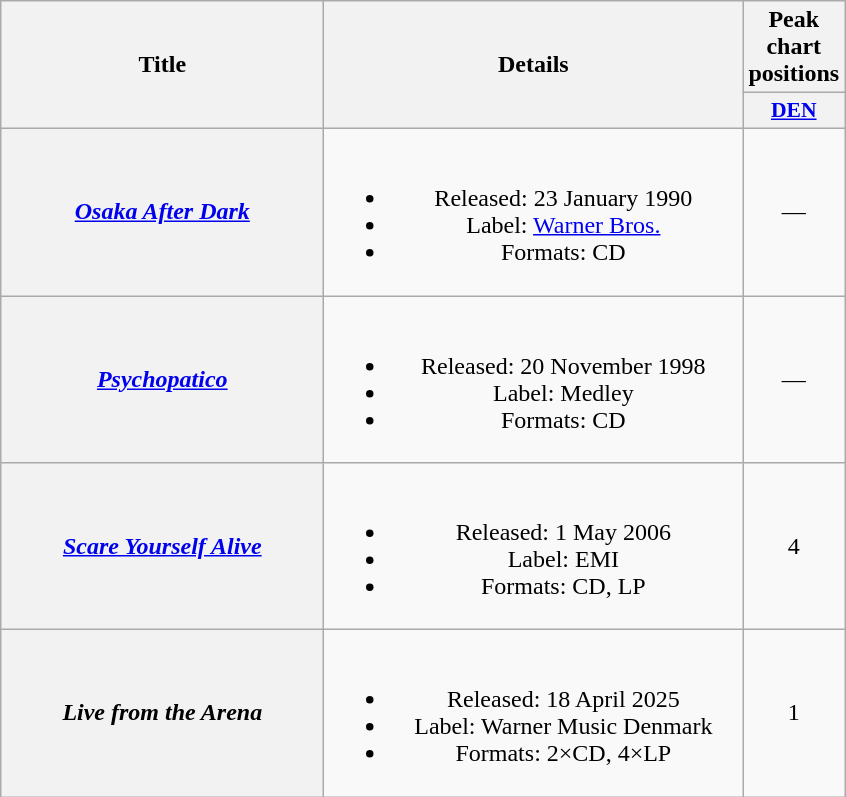<table class="wikitable plainrowheaders" style="text-align:center;" border="1">
<tr>
<th scope="col" rowspan="2" style="width:13em;">Title</th>
<th scope="col" rowspan="2" style="width:17em;">Details</th>
<th scope="col" colspan="1">Peak chart positions</th>
</tr>
<tr>
<th scope="col" style="width:3em;font-size:90%;"><a href='#'>DEN</a><br></th>
</tr>
<tr>
<th scope="row"><em><a href='#'>Osaka After Dark</a></em></th>
<td><br><ul><li>Released: 23 January 1990</li><li>Label: <a href='#'>Warner Bros.</a></li><li>Formats: CD</li></ul></td>
<td>—</td>
</tr>
<tr>
<th scope="row"><em><a href='#'>Psychopatico</a></em></th>
<td><br><ul><li>Released: 20 November 1998</li><li>Label: Medley</li><li>Formats: CD</li></ul></td>
<td>—</td>
</tr>
<tr>
<th scope="row"><em><a href='#'>Scare Yourself Alive</a></em></th>
<td><br><ul><li>Released: 1 May 2006</li><li>Label: EMI</li><li>Formats: CD, LP</li></ul></td>
<td>4</td>
</tr>
<tr>
<th scope="row"><em>Live from the Arena</em></th>
<td><br><ul><li>Released: 18 April 2025</li><li>Label: Warner Music Denmark</li><li>Formats: 2×CD, 4×LP</li></ul></td>
<td>1<br></td>
</tr>
</table>
